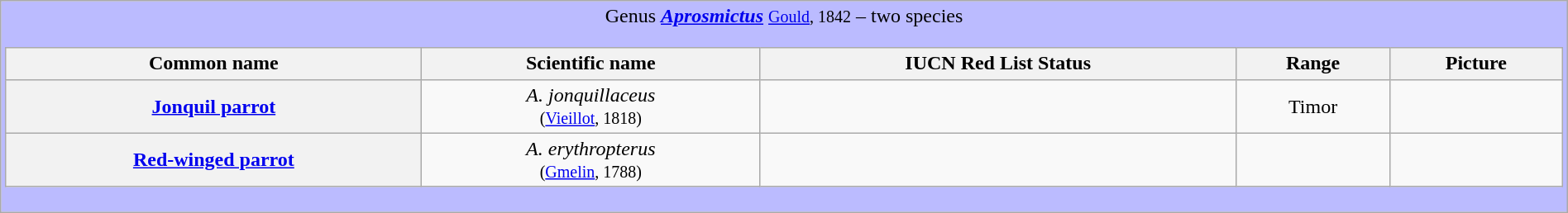<table class="wikitable" style="width:100%;text-align:center">
<tr>
<td colspan="100%" align="center" bgcolor="#BBBBFF">Genus <strong><em><a href='#'>Aprosmictus</a></em></strong> <small><a href='#'>Gould</a>, 1842</small> – two species<br><table class="wikitable sortable" style="width:100%;text-align:center">
<tr>
<th scope="col">Common name</th>
<th scope="col">Scientific name</th>
<th scope="col">IUCN Red List Status</th>
<th scope="col" class="unsortable">Range</th>
<th scope="col" class="unsortable">Picture</th>
</tr>
<tr>
<th scope="row"><a href='#'>Jonquil parrot</a></th>
<td><em>A. jonquillaceus</em> <br><small>(<a href='#'>Vieillot</a>, 1818)</small></td>
<td></td>
<td>Timor</td>
<td></td>
</tr>
<tr>
<th scope="row"><a href='#'>Red-winged parrot</a></th>
<td><em>A. erythropterus</em> <br><small>(<a href='#'>Gmelin</a>, 1788)</small></td>
<td></td>
<td></td>
<td></td>
</tr>
</table>
</td>
</tr>
</table>
